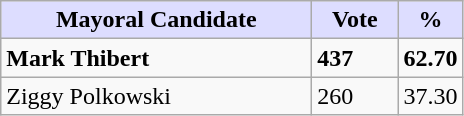<table class="wikitable">
<tr>
<th style="background:#ddf; width:200px;">Mayoral Candidate</th>
<th style="background:#ddf; width:50px;">Vote</th>
<th style="background:#ddf; width:30px;">%</th>
</tr>
<tr>
<td><strong>Mark Thibert</strong></td>
<td><strong>437</strong></td>
<td><strong>62.70</strong></td>
</tr>
<tr>
<td>Ziggy Polkowski</td>
<td>260</td>
<td>37.30</td>
</tr>
</table>
